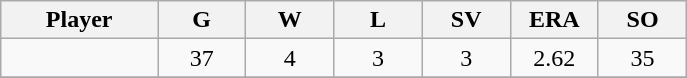<table class="wikitable sortable">
<tr>
<th bgcolor="#DDDDFF" width="16%">Player</th>
<th bgcolor="#DDDDFF" width="9%">G</th>
<th bgcolor="#DDDDFF" width="9%">W</th>
<th bgcolor="#DDDDFF" width="9%">L</th>
<th bgcolor="#DDDDFF" width="9%">SV</th>
<th bgcolor="#DDDDFF" width="9%">ERA</th>
<th bgcolor="#DDDDFF" width="9%">SO</th>
</tr>
<tr align="center">
<td></td>
<td>37</td>
<td>4</td>
<td>3</td>
<td>3</td>
<td>2.62</td>
<td>35</td>
</tr>
<tr align="center">
</tr>
</table>
